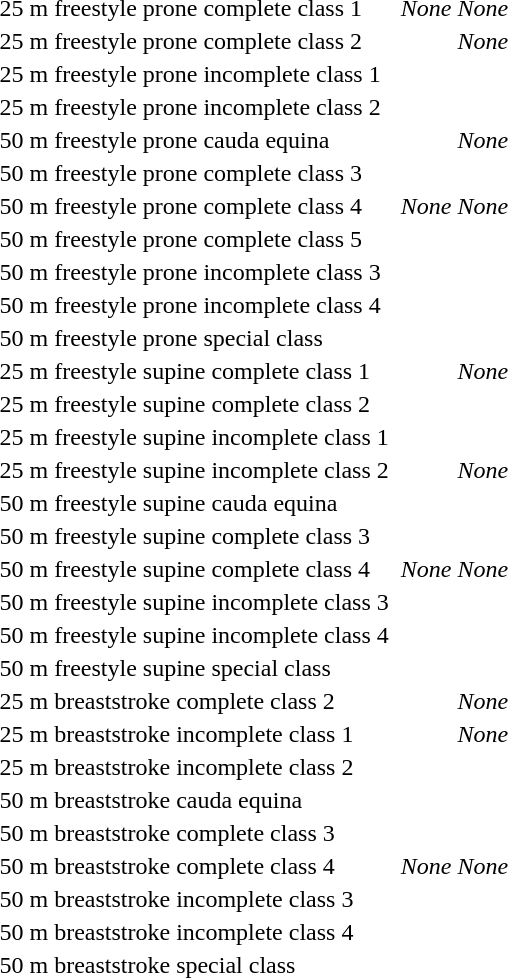<table>
<tr>
<td>25 m freestyle prone complete class 1<br></td>
<td></td>
<td align="center"><em>None</em></td>
<td align="center"><em>None</em></td>
</tr>
<tr>
<td>25 m freestyle prone complete class 2<br></td>
<td></td>
<td></td>
<td align="center"><em>None</em></td>
</tr>
<tr>
<td>25 m freestyle prone incomplete class 1<br></td>
<td></td>
<td></td>
<td></td>
</tr>
<tr>
<td>25 m freestyle prone incomplete class 2<br></td>
<td></td>
<td></td>
<td></td>
</tr>
<tr>
<td>50 m freestyle prone cauda equina<br></td>
<td></td>
<td></td>
<td align="center"><em>None</em></td>
</tr>
<tr>
<td>50 m freestyle prone complete class 3<br></td>
<td></td>
<td></td>
<td></td>
</tr>
<tr>
<td>50 m freestyle prone complete class 4<br></td>
<td></td>
<td align="center"><em>None</em></td>
<td align="center"><em>None</em></td>
</tr>
<tr>
<td>50 m freestyle prone complete class 5<br></td>
<td></td>
<td></td>
<td></td>
</tr>
<tr>
<td>50 m freestyle prone incomplete class 3<br></td>
<td></td>
<td></td>
<td></td>
</tr>
<tr>
<td>50 m freestyle prone incomplete class 4<br></td>
<td></td>
<td></td>
<td></td>
</tr>
<tr>
<td>50 m freestyle prone special class<br></td>
<td></td>
<td></td>
<td></td>
</tr>
<tr>
<td>25 m freestyle supine complete class 1<br></td>
<td></td>
<td></td>
<td align="center"><em>None</em></td>
</tr>
<tr>
<td>25 m freestyle supine complete class 2<br></td>
<td></td>
<td></td>
<td></td>
</tr>
<tr>
<td>25 m freestyle supine incomplete class 1<br></td>
<td></td>
<td></td>
<td></td>
</tr>
<tr>
<td>25 m freestyle supine incomplete class 2<br></td>
<td></td>
<td></td>
<td align="center"><em>None</em></td>
</tr>
<tr>
<td>50 m freestyle supine cauda equina<br></td>
<td></td>
<td></td>
<td></td>
</tr>
<tr>
<td>50 m freestyle supine complete class 3<br></td>
<td></td>
<td></td>
<td></td>
</tr>
<tr>
<td>50 m freestyle supine complete class 4<br></td>
<td></td>
<td align="center"><em>None</em></td>
<td align="center"><em>None</em></td>
</tr>
<tr>
<td>50 m freestyle supine incomplete class 3<br></td>
<td></td>
<td></td>
<td></td>
</tr>
<tr>
<td>50 m freestyle supine incomplete class 4<br></td>
<td></td>
<td></td>
<td></td>
</tr>
<tr>
<td>50 m freestyle supine special class<br></td>
<td></td>
<td></td>
<td></td>
</tr>
<tr>
<td>25 m breaststroke complete class 2<br></td>
<td></td>
<td></td>
<td align="center"><em>None</em></td>
</tr>
<tr>
<td>25 m breaststroke incomplete class 1<br></td>
<td></td>
<td></td>
<td align="center"><em>None</em></td>
</tr>
<tr>
<td>25 m breaststroke incomplete class 2<br></td>
<td></td>
<td></td>
<td></td>
</tr>
<tr>
<td>50 m breaststroke cauda equina<br></td>
<td></td>
<td></td>
<td></td>
</tr>
<tr>
<td>50 m breaststroke complete class 3<br></td>
<td></td>
<td></td>
<td></td>
</tr>
<tr>
<td>50 m breaststroke complete class 4<br></td>
<td></td>
<td align="center"><em>None</em></td>
<td align="center"><em>None</em></td>
</tr>
<tr>
<td>50 m breaststroke incomplete class 3<br></td>
<td></td>
<td></td>
<td></td>
</tr>
<tr>
<td>50 m breaststroke incomplete class 4<br></td>
<td></td>
<td></td>
<td></td>
</tr>
<tr>
<td>50 m breaststroke special class<br></td>
<td></td>
<td></td>
<td></td>
</tr>
</table>
